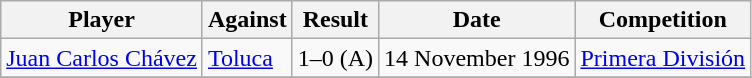<table class="wikitable">
<tr>
<th>Player</th>
<th>Against</th>
<th>Result</th>
<th>Date</th>
<th>Competition</th>
</tr>
<tr>
<td> <a href='#'>Juan Carlos Chávez</a></td>
<td><a href='#'>Toluca</a></td>
<td>1–0 (A)</td>
<td>14 November 1996</td>
<td><a href='#'>Primera División</a></td>
</tr>
<tr>
</tr>
</table>
